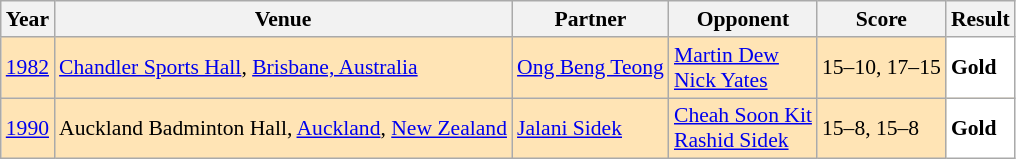<table class="sortable wikitable" style="font-size: 90%;">
<tr>
<th>Year</th>
<th>Venue</th>
<th>Partner</th>
<th>Opponent</th>
<th>Score</th>
<th>Result</th>
</tr>
<tr style="background:#FFE4B5">
<td align="center"><a href='#'>1982</a></td>
<td align="left"><a href='#'>Chandler Sports Hall</a>, <a href='#'>Brisbane, Australia</a></td>
<td align="left"> <a href='#'>Ong Beng Teong</a></td>
<td align="left"> <a href='#'>Martin Dew</a> <br>  <a href='#'>Nick Yates</a></td>
<td align="left">15–10, 17–15</td>
<td style="text-align:left; background:white"> <strong>Gold</strong></td>
</tr>
<tr style="background:#FFE4B5">
<td align="center"><a href='#'>1990</a></td>
<td align="left">Auckland Badminton Hall, <a href='#'>Auckland</a>, <a href='#'>New Zealand</a></td>
<td align="left"> <a href='#'>Jalani Sidek</a></td>
<td align="left"> <a href='#'>Cheah Soon Kit</a> <br>  <a href='#'>Rashid Sidek</a></td>
<td align="left">15–8, 15–8</td>
<td style="text-align:left; background:white"> <strong>Gold</strong></td>
</tr>
</table>
